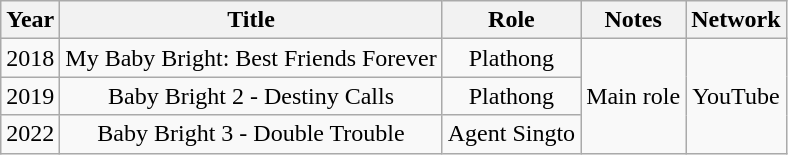<table class="wikitable" style="text-align:center;">
<tr>
<th>Year</th>
<th>Title</th>
<th>Role</th>
<th>Notes</th>
<th>Network</th>
</tr>
<tr>
<td>2018</td>
<td>My Baby Bright: Best Friends Forever</td>
<td>Plathong</td>
<td rowspan="3">Main role</td>
<td rowspan="3" style="text-align:centre;">YouTube</td>
</tr>
<tr>
<td>2019</td>
<td>Baby Bright 2 - Destiny Calls</td>
<td>Plathong</td>
</tr>
<tr>
<td>2022</td>
<td>Baby Bright 3 - Double Trouble</td>
<td>Agent Singto</td>
</tr>
</table>
